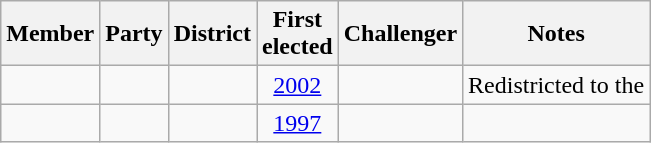<table class="wikitable sortable" style=text-align:center>
<tr>
<th>Member</th>
<th>Party</th>
<th>District</th>
<th>First<br>elected</th>
<th>Challenger</th>
<th>Notes</th>
</tr>
<tr>
<td></td>
<td></td>
<td></td>
<td><a href='#'>2002</a></td>
<td></td>
<td>Redistricted to the </td>
</tr>
<tr>
<td></td>
<td></td>
<td></td>
<td><a href='#'>1997</a></td>
<td></td>
<td></td>
</tr>
</table>
